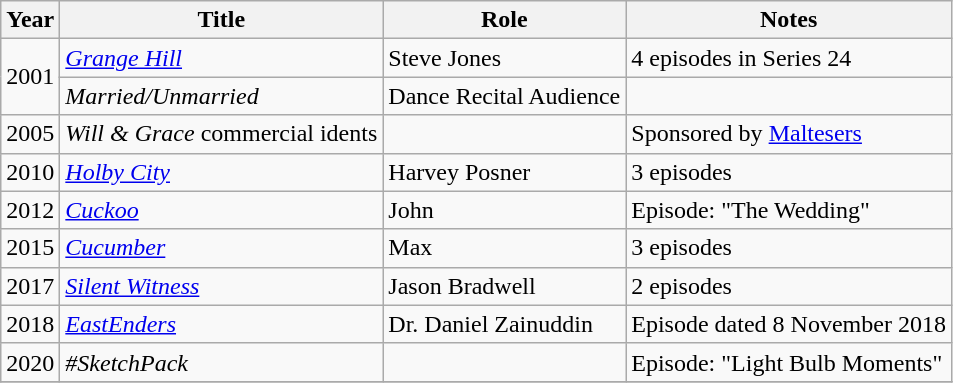<table class="wikitable plainrowheaders sortable">
<tr>
<th scope="col">Year</th>
<th scope="col">Title</th>
<th scope="col">Role</th>
<th class="unsortable">Notes</th>
</tr>
<tr>
<td rowspan="2">2001</td>
<td><em><a href='#'>Grange Hill</a></em></td>
<td>Steve Jones</td>
<td>4 episodes in Series 24</td>
</tr>
<tr>
<td><em>Married/Unmarried</em></td>
<td>Dance Recital Audience</td>
<td></td>
</tr>
<tr>
<td>2005</td>
<td><em>Will & Grace</em> commercial idents</td>
<td></td>
<td>Sponsored by <a href='#'>Maltesers</a></td>
</tr>
<tr>
<td>2010</td>
<td><em><a href='#'>Holby City</a></em></td>
<td>Harvey Posner</td>
<td>3 episodes</td>
</tr>
<tr>
<td>2012</td>
<td><em><a href='#'>Cuckoo</a></em></td>
<td>John</td>
<td>Episode: "The Wedding"</td>
</tr>
<tr>
<td>2015</td>
<td><em><a href='#'>Cucumber</a></em></td>
<td>Max</td>
<td>3 episodes</td>
</tr>
<tr>
<td>2017</td>
<td><em><a href='#'>Silent Witness</a></em></td>
<td>Jason Bradwell</td>
<td>2 episodes</td>
</tr>
<tr>
<td>2018</td>
<td><em><a href='#'>EastEnders</a></em></td>
<td>Dr. Daniel Zainuddin</td>
<td>Episode dated 8 November 2018</td>
</tr>
<tr>
<td>2020</td>
<td><em>#SketchPack</td>
<td></td>
<td>Episode: "Light Bulb Moments"</td>
</tr>
<tr>
</tr>
</table>
